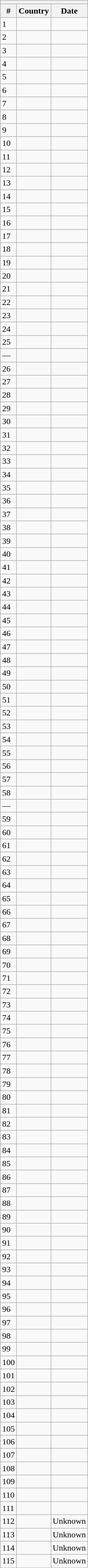<table class="wikitable sortable">
<tr>
<th colspan="3"></th>
</tr>
<tr>
<th>#</th>
<th>Country</th>
<th>Date</th>
</tr>
<tr>
<td>1</td>
<td></td>
<td></td>
</tr>
<tr>
<td>2</td>
<td></td>
<td></td>
</tr>
<tr>
<td>3</td>
<td></td>
<td></td>
</tr>
<tr>
<td>4</td>
<td></td>
<td></td>
</tr>
<tr>
<td>5</td>
<td></td>
<td></td>
</tr>
<tr>
<td>6</td>
<td></td>
<td></td>
</tr>
<tr>
<td>7</td>
<td></td>
<td></td>
</tr>
<tr>
<td>8</td>
<td></td>
<td></td>
</tr>
<tr>
<td>9</td>
<td></td>
<td></td>
</tr>
<tr>
<td>10</td>
<td></td>
<td></td>
</tr>
<tr>
<td>11</td>
<td></td>
<td></td>
</tr>
<tr>
<td>12</td>
<td></td>
<td></td>
</tr>
<tr>
<td>13</td>
<td></td>
<td></td>
</tr>
<tr>
<td>14</td>
<td></td>
<td></td>
</tr>
<tr>
<td>15</td>
<td></td>
<td></td>
</tr>
<tr>
<td>16</td>
<td></td>
<td></td>
</tr>
<tr>
<td>17</td>
<td></td>
<td></td>
</tr>
<tr>
<td>18</td>
<td></td>
<td></td>
</tr>
<tr>
<td>19</td>
<td></td>
<td></td>
</tr>
<tr>
<td>20</td>
<td></td>
<td></td>
</tr>
<tr>
<td>21</td>
<td></td>
<td></td>
</tr>
<tr>
<td>22</td>
<td></td>
<td></td>
</tr>
<tr>
<td>23</td>
<td></td>
<td></td>
</tr>
<tr>
<td>24</td>
<td></td>
<td></td>
</tr>
<tr>
<td>25</td>
<td></td>
<td></td>
</tr>
<tr>
<td>—</td>
<td></td>
<td></td>
</tr>
<tr>
<td>26</td>
<td></td>
<td></td>
</tr>
<tr>
<td>27</td>
<td></td>
<td></td>
</tr>
<tr>
<td>28</td>
<td></td>
<td></td>
</tr>
<tr>
<td>29</td>
<td></td>
<td></td>
</tr>
<tr>
<td>30</td>
<td></td>
<td></td>
</tr>
<tr>
<td>31</td>
<td></td>
<td></td>
</tr>
<tr>
<td>32</td>
<td></td>
<td></td>
</tr>
<tr>
<td>33</td>
<td></td>
<td></td>
</tr>
<tr>
<td>34</td>
<td></td>
<td></td>
</tr>
<tr>
<td>35</td>
<td></td>
<td></td>
</tr>
<tr>
<td>36</td>
<td></td>
<td></td>
</tr>
<tr>
<td>37</td>
<td></td>
<td></td>
</tr>
<tr>
<td>38</td>
<td></td>
<td></td>
</tr>
<tr>
<td>39</td>
<td></td>
<td></td>
</tr>
<tr>
<td>40</td>
<td></td>
<td></td>
</tr>
<tr>
<td>41</td>
<td></td>
<td></td>
</tr>
<tr>
<td>42</td>
<td></td>
<td></td>
</tr>
<tr>
<td>43</td>
<td></td>
<td></td>
</tr>
<tr>
<td>44</td>
<td></td>
<td></td>
</tr>
<tr>
<td>45</td>
<td></td>
<td></td>
</tr>
<tr>
<td>46</td>
<td></td>
<td></td>
</tr>
<tr>
<td>47</td>
<td></td>
<td></td>
</tr>
<tr>
<td>48</td>
<td></td>
<td></td>
</tr>
<tr>
<td>49</td>
<td></td>
<td></td>
</tr>
<tr>
<td>50</td>
<td></td>
<td></td>
</tr>
<tr>
<td>51</td>
<td></td>
<td></td>
</tr>
<tr>
<td>52</td>
<td></td>
<td></td>
</tr>
<tr>
<td>53</td>
<td></td>
<td></td>
</tr>
<tr>
<td>54</td>
<td></td>
<td></td>
</tr>
<tr>
<td>55</td>
<td></td>
<td></td>
</tr>
<tr>
<td>56</td>
<td></td>
<td></td>
</tr>
<tr>
<td>57</td>
<td></td>
<td></td>
</tr>
<tr>
<td>58</td>
<td></td>
<td></td>
</tr>
<tr>
<td>—</td>
<td></td>
<td></td>
</tr>
<tr>
<td>59</td>
<td></td>
<td></td>
</tr>
<tr>
<td>60</td>
<td></td>
<td></td>
</tr>
<tr>
<td>61</td>
<td></td>
<td></td>
</tr>
<tr>
<td>62</td>
<td></td>
<td></td>
</tr>
<tr>
<td>63</td>
<td></td>
<td></td>
</tr>
<tr>
<td>64</td>
<td></td>
<td></td>
</tr>
<tr>
<td>65</td>
<td></td>
<td></td>
</tr>
<tr>
<td>66</td>
<td></td>
<td></td>
</tr>
<tr>
<td>67</td>
<td></td>
<td></td>
</tr>
<tr>
<td>68</td>
<td></td>
<td></td>
</tr>
<tr>
<td>69</td>
<td></td>
<td></td>
</tr>
<tr>
<td>70</td>
<td></td>
<td></td>
</tr>
<tr>
<td>71</td>
<td></td>
<td></td>
</tr>
<tr>
<td>72</td>
<td></td>
<td></td>
</tr>
<tr>
<td>73</td>
<td></td>
<td></td>
</tr>
<tr>
<td>74</td>
<td></td>
<td></td>
</tr>
<tr>
<td>75</td>
<td></td>
<td></td>
</tr>
<tr>
<td>76</td>
<td></td>
<td></td>
</tr>
<tr>
<td>77</td>
<td></td>
<td></td>
</tr>
<tr>
<td>78</td>
<td></td>
<td></td>
</tr>
<tr>
<td>79</td>
<td></td>
<td></td>
</tr>
<tr>
<td>80</td>
<td></td>
<td></td>
</tr>
<tr>
<td>81</td>
<td></td>
<td></td>
</tr>
<tr>
<td>82</td>
<td></td>
<td></td>
</tr>
<tr>
<td>83</td>
<td></td>
<td></td>
</tr>
<tr>
<td>84</td>
<td></td>
<td></td>
</tr>
<tr>
<td>85</td>
<td></td>
<td></td>
</tr>
<tr>
<td>86</td>
<td></td>
<td></td>
</tr>
<tr>
<td>87</td>
<td></td>
<td></td>
</tr>
<tr>
<td>88</td>
<td></td>
<td></td>
</tr>
<tr>
<td>89</td>
<td></td>
<td></td>
</tr>
<tr>
<td>90</td>
<td></td>
<td></td>
</tr>
<tr>
<td>91</td>
<td></td>
<td></td>
</tr>
<tr>
<td>92</td>
<td></td>
<td></td>
</tr>
<tr>
<td>93</td>
<td></td>
<td></td>
</tr>
<tr>
<td>94</td>
<td></td>
<td></td>
</tr>
<tr>
<td>95</td>
<td></td>
<td></td>
</tr>
<tr>
<td>96</td>
<td></td>
<td></td>
</tr>
<tr>
<td>97</td>
<td></td>
<td></td>
</tr>
<tr>
<td>98</td>
<td></td>
<td></td>
</tr>
<tr>
<td>99</td>
<td></td>
<td></td>
</tr>
<tr>
<td>100</td>
<td></td>
<td></td>
</tr>
<tr>
<td>101</td>
<td></td>
<td></td>
</tr>
<tr>
<td>102</td>
<td></td>
<td></td>
</tr>
<tr>
<td>103</td>
<td></td>
<td></td>
</tr>
<tr>
<td>104</td>
<td></td>
<td></td>
</tr>
<tr>
<td>105</td>
<td></td>
<td></td>
</tr>
<tr>
<td>106</td>
<td></td>
<td></td>
</tr>
<tr>
<td>107</td>
<td></td>
<td></td>
</tr>
<tr>
<td>108</td>
<td></td>
<td></td>
</tr>
<tr>
<td>109</td>
<td></td>
<td></td>
</tr>
<tr>
<td>110</td>
<td></td>
<td></td>
</tr>
<tr>
<td>111</td>
<td></td>
<td></td>
</tr>
<tr>
<td>112</td>
<td></td>
<td>Unknown</td>
</tr>
<tr>
<td>113</td>
<td></td>
<td>Unknown</td>
</tr>
<tr>
<td>114</td>
<td></td>
<td>Unknown</td>
</tr>
<tr>
<td>115</td>
<td></td>
<td>Unknown</td>
</tr>
</table>
